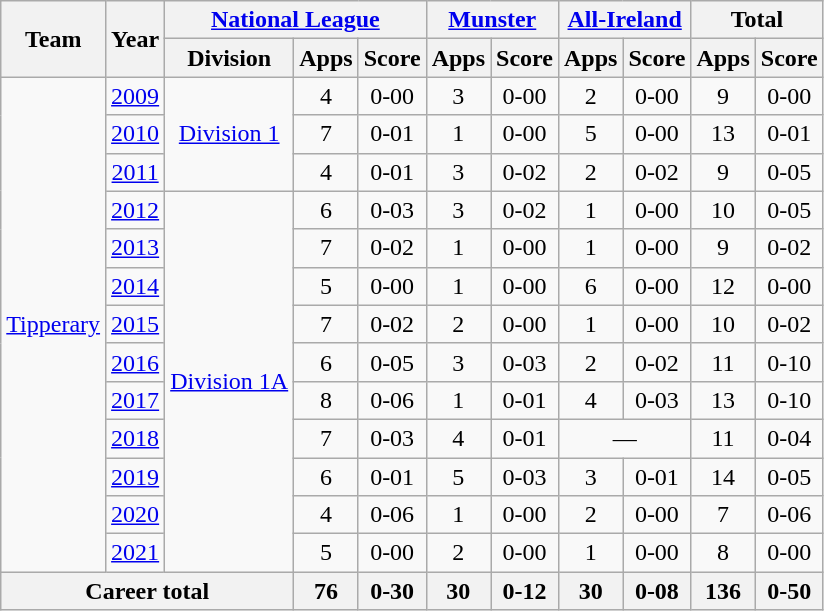<table class="wikitable" style="text-align:center">
<tr>
<th rowspan="2">Team</th>
<th rowspan="2">Year</th>
<th colspan="3"><a href='#'>National League</a></th>
<th colspan="2"><a href='#'>Munster</a></th>
<th colspan="2"><a href='#'>All-Ireland</a></th>
<th colspan="2">Total</th>
</tr>
<tr>
<th>Division</th>
<th>Apps</th>
<th>Score</th>
<th>Apps</th>
<th>Score</th>
<th>Apps</th>
<th>Score</th>
<th>Apps</th>
<th>Score</th>
</tr>
<tr>
<td rowspan="13"><a href='#'>Tipperary</a></td>
<td><a href='#'>2009</a></td>
<td rowspan="3"><a href='#'>Division 1</a></td>
<td>4</td>
<td>0-00</td>
<td>3</td>
<td>0-00</td>
<td>2</td>
<td>0-00</td>
<td>9</td>
<td>0-00</td>
</tr>
<tr>
<td><a href='#'>2010</a></td>
<td>7</td>
<td>0-01</td>
<td>1</td>
<td>0-00</td>
<td>5</td>
<td>0-00</td>
<td>13</td>
<td>0-01</td>
</tr>
<tr>
<td><a href='#'>2011</a></td>
<td>4</td>
<td>0-01</td>
<td>3</td>
<td>0-02</td>
<td>2</td>
<td>0-02</td>
<td>9</td>
<td>0-05</td>
</tr>
<tr>
<td><a href='#'>2012</a></td>
<td rowspan="10"><a href='#'>Division 1A</a></td>
<td>6</td>
<td>0-03</td>
<td>3</td>
<td>0-02</td>
<td>1</td>
<td>0-00</td>
<td>10</td>
<td>0-05</td>
</tr>
<tr>
<td><a href='#'>2013</a></td>
<td>7</td>
<td>0-02</td>
<td>1</td>
<td>0-00</td>
<td>1</td>
<td>0-00</td>
<td>9</td>
<td>0-02</td>
</tr>
<tr>
<td><a href='#'>2014</a></td>
<td>5</td>
<td>0-00</td>
<td>1</td>
<td>0-00</td>
<td>6</td>
<td>0-00</td>
<td>12</td>
<td>0-00</td>
</tr>
<tr>
<td><a href='#'>2015</a></td>
<td>7</td>
<td>0-02</td>
<td>2</td>
<td>0-00</td>
<td>1</td>
<td>0-00</td>
<td>10</td>
<td>0-02</td>
</tr>
<tr>
<td><a href='#'>2016</a></td>
<td>6</td>
<td>0-05</td>
<td>3</td>
<td>0-03</td>
<td>2</td>
<td>0-02</td>
<td>11</td>
<td>0-10</td>
</tr>
<tr>
<td><a href='#'>2017</a></td>
<td>8</td>
<td>0-06</td>
<td>1</td>
<td>0-01</td>
<td>4</td>
<td>0-03</td>
<td>13</td>
<td>0-10</td>
</tr>
<tr>
<td><a href='#'>2018</a></td>
<td>7</td>
<td>0-03</td>
<td>4</td>
<td>0-01</td>
<td colspan=2>—</td>
<td>11</td>
<td>0-04</td>
</tr>
<tr>
<td><a href='#'>2019</a></td>
<td>6</td>
<td>0-01</td>
<td>5</td>
<td>0-03</td>
<td>3</td>
<td>0-01</td>
<td>14</td>
<td>0-05</td>
</tr>
<tr>
<td><a href='#'>2020</a></td>
<td>4</td>
<td>0-06</td>
<td>1</td>
<td>0-00</td>
<td>2</td>
<td>0-00</td>
<td>7</td>
<td>0-06</td>
</tr>
<tr>
<td><a href='#'>2021</a></td>
<td>5</td>
<td>0-00</td>
<td>2</td>
<td>0-00</td>
<td>1</td>
<td>0-00</td>
<td>8</td>
<td>0-00</td>
</tr>
<tr>
<th colspan="3">Career total</th>
<th>76</th>
<th>0-30</th>
<th>30</th>
<th>0-12</th>
<th>30</th>
<th>0-08</th>
<th>136</th>
<th>0-50</th>
</tr>
</table>
